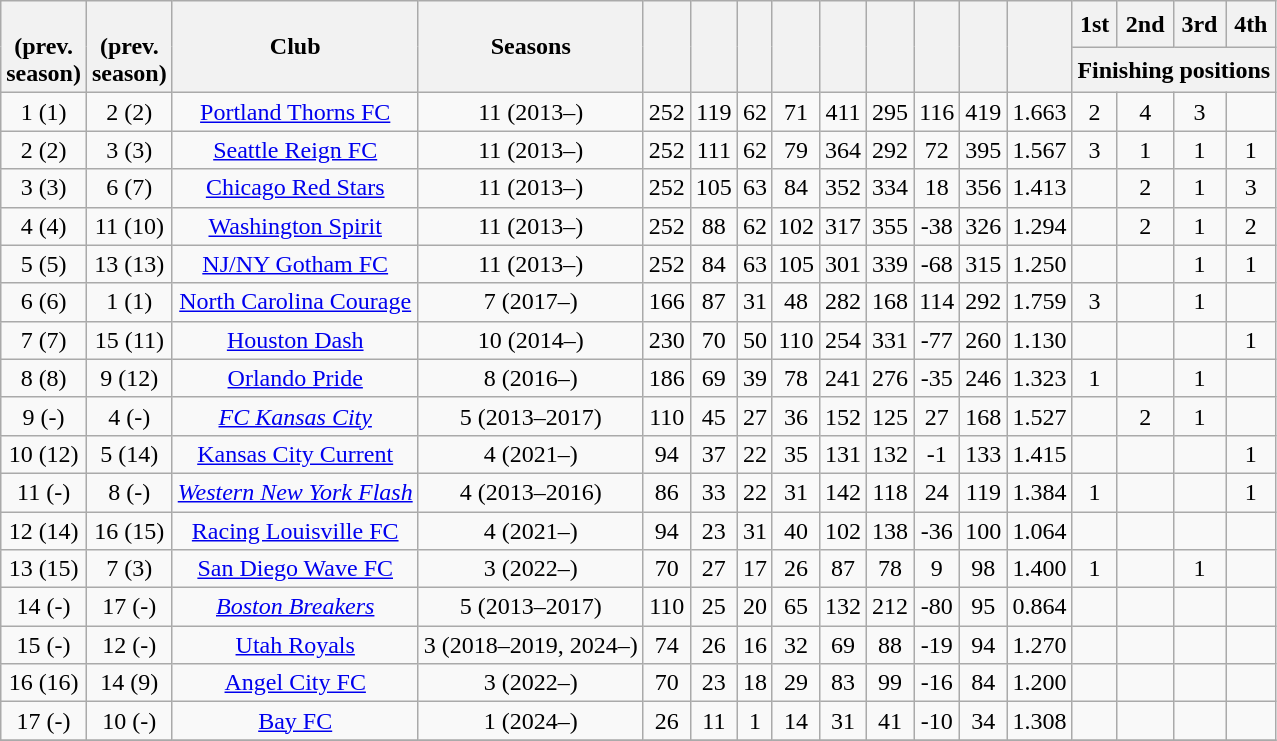<table class="wikitable sortable" style="text-align:center">
<tr>
<th rowspan=2 scope="col"><br>(prev.<br>season)</th>
<th rowspan=2 scope="col"><br>(prev.<br>season)</th>
<th rowspan=2 scope="col">Club</th>
<th rowspan=2 scope="col">Seasons</th>
<th rowspan=2 scope="col"></th>
<th rowspan=2 scope="col"></th>
<th rowspan=2 scope="col"></th>
<th rowspan=2 scope="col"></th>
<th rowspan=2 scope="col"></th>
<th rowspan=2 scope="col"></th>
<th rowspan=2 scope="col"></th>
<th rowspan=2 scope="col"></th>
<th rowspan=2 scope="col"></th>
<th scope="col">1st</th>
<th scope="col">2nd</th>
<th scope="col">3rd</th>
<th scope="col">4th</th>
</tr>
<tr class=unsortable>
<th colspan=4 scope="colgroup">Finishing positions</th>
</tr>
<tr>
<td>1 (1)</td>
<td>2 (2)</td>
<td><a href='#'>Portland Thorns FC</a></td>
<td>11 (2013–)</td>
<td>252</td>
<td>119</td>
<td>62</td>
<td>71</td>
<td>411</td>
<td>295</td>
<td>116</td>
<td>419</td>
<td>1.663</td>
<td>2</td>
<td>4</td>
<td>3</td>
<td></td>
</tr>
<tr>
<td>2 (2)</td>
<td>3 (3)</td>
<td><a href='#'>Seattle Reign FC</a></td>
<td>11 (2013–)</td>
<td>252</td>
<td>111</td>
<td>62</td>
<td>79</td>
<td>364</td>
<td>292</td>
<td>72</td>
<td>395</td>
<td>1.567</td>
<td>3</td>
<td>1</td>
<td>1</td>
<td>1</td>
</tr>
<tr>
<td>3 (3)</td>
<td>6 (7)</td>
<td><a href='#'>Chicago Red Stars</a></td>
<td>11 (2013–)</td>
<td>252</td>
<td>105</td>
<td>63</td>
<td>84</td>
<td>352</td>
<td>334</td>
<td>18</td>
<td>356</td>
<td>1.413</td>
<td></td>
<td>2</td>
<td>1</td>
<td>3</td>
</tr>
<tr>
<td>4 (4)</td>
<td>11 (10)</td>
<td><a href='#'>Washington Spirit</a></td>
<td>11 (2013–)</td>
<td>252</td>
<td>88</td>
<td>62</td>
<td>102</td>
<td>317</td>
<td>355</td>
<td>-38</td>
<td>326</td>
<td>1.294</td>
<td></td>
<td>2</td>
<td>1</td>
<td>2</td>
</tr>
<tr>
<td>5 (5)</td>
<td>13 (13)</td>
<td><a href='#'>NJ/NY Gotham FC</a></td>
<td>11 (2013–)</td>
<td>252</td>
<td>84</td>
<td>63</td>
<td>105</td>
<td>301</td>
<td>339</td>
<td>-68</td>
<td>315</td>
<td>1.250</td>
<td></td>
<td></td>
<td>1</td>
<td>1</td>
</tr>
<tr>
<td>6 (6)</td>
<td>1 (1)</td>
<td><a href='#'>North Carolina Courage</a></td>
<td>7 (2017–)</td>
<td>166</td>
<td>87</td>
<td>31</td>
<td>48</td>
<td>282</td>
<td>168</td>
<td>114</td>
<td>292</td>
<td>1.759</td>
<td>3</td>
<td></td>
<td>1</td>
<td></td>
</tr>
<tr>
<td>7 (7)</td>
<td>15 (11)</td>
<td><a href='#'>Houston Dash</a></td>
<td>10 (2014–)</td>
<td>230</td>
<td>70</td>
<td>50</td>
<td>110</td>
<td>254</td>
<td>331</td>
<td>-77</td>
<td>260</td>
<td>1.130</td>
<td></td>
<td></td>
<td></td>
<td>1</td>
</tr>
<tr>
<td>8 (8)</td>
<td>9 (12)</td>
<td><a href='#'>Orlando Pride</a></td>
<td>8 (2016–)</td>
<td>186</td>
<td>69</td>
<td>39</td>
<td>78</td>
<td>241</td>
<td>276</td>
<td>-35</td>
<td>246</td>
<td>1.323</td>
<td>1</td>
<td></td>
<td>1</td>
<td></td>
</tr>
<tr>
<td>9 (-)</td>
<td>4 (-)</td>
<td><em><a href='#'>FC Kansas City</a></em></td>
<td>5 (2013–2017)</td>
<td>110</td>
<td>45</td>
<td>27</td>
<td>36</td>
<td>152</td>
<td>125</td>
<td>27</td>
<td>168</td>
<td>1.527</td>
<td></td>
<td>2</td>
<td>1</td>
<td></td>
</tr>
<tr>
<td>10 (12)</td>
<td>5 (14)</td>
<td><a href='#'>Kansas City Current</a></td>
<td>4 (2021–)</td>
<td>94</td>
<td>37</td>
<td>22</td>
<td>35</td>
<td>131</td>
<td>132</td>
<td>-1</td>
<td>133</td>
<td>1.415</td>
<td></td>
<td></td>
<td></td>
<td>1</td>
</tr>
<tr>
<td>11 (-)</td>
<td>8 (-)</td>
<td><em><a href='#'>Western New York Flash</a></em></td>
<td>4 (2013–2016)</td>
<td>86</td>
<td>33</td>
<td>22</td>
<td>31</td>
<td>142</td>
<td>118</td>
<td>24</td>
<td>119</td>
<td>1.384</td>
<td>1</td>
<td></td>
<td></td>
<td>1</td>
</tr>
<tr>
<td>12 (14)</td>
<td>16 (15)</td>
<td><a href='#'>Racing Louisville FC</a></td>
<td>4 (2021–)</td>
<td>94</td>
<td>23</td>
<td>31</td>
<td>40</td>
<td>102</td>
<td>138</td>
<td>-36</td>
<td>100</td>
<td>1.064</td>
<td></td>
<td></td>
<td></td>
<td></td>
</tr>
<tr>
<td>13 (15)</td>
<td>7 (3)</td>
<td><a href='#'>San Diego Wave FC</a></td>
<td>3 (2022–)</td>
<td>70</td>
<td>27</td>
<td>17</td>
<td>26</td>
<td>87</td>
<td>78</td>
<td>9</td>
<td>98</td>
<td>1.400</td>
<td>1</td>
<td></td>
<td>1</td>
<td></td>
</tr>
<tr>
<td>14 (-)</td>
<td>17 (-)</td>
<td><em><a href='#'>Boston Breakers</a></em></td>
<td>5 (2013–2017)</td>
<td>110</td>
<td>25</td>
<td>20</td>
<td>65</td>
<td>132</td>
<td>212</td>
<td>-80</td>
<td>95</td>
<td>0.864</td>
<td></td>
<td></td>
<td></td>
<td></td>
</tr>
<tr>
<td>15 (-)</td>
<td>12 (-)</td>
<td><a href='#'>Utah Royals</a></td>
<td>3 (2018–2019, 2024–)</td>
<td>74</td>
<td>26</td>
<td>16</td>
<td>32</td>
<td>69</td>
<td>88</td>
<td>-19</td>
<td>94</td>
<td>1.270</td>
<td></td>
<td></td>
<td></td>
<td></td>
</tr>
<tr>
<td>16 (16)</td>
<td>14 (9)</td>
<td><a href='#'>Angel City FC</a></td>
<td>3 (2022–)</td>
<td>70</td>
<td>23</td>
<td>18</td>
<td>29</td>
<td>83</td>
<td>99</td>
<td>-16</td>
<td>84</td>
<td>1.200</td>
<td></td>
<td></td>
<td></td>
<td></td>
</tr>
<tr>
<td>17 (-)</td>
<td>10 (-)</td>
<td><a href='#'>Bay FC</a></td>
<td>1 (2024–)</td>
<td>26</td>
<td>11</td>
<td>1</td>
<td>14</td>
<td>31</td>
<td>41</td>
<td>-10</td>
<td>34</td>
<td>1.308</td>
<td></td>
<td></td>
<td></td>
<td></td>
</tr>
<tr>
</tr>
</table>
